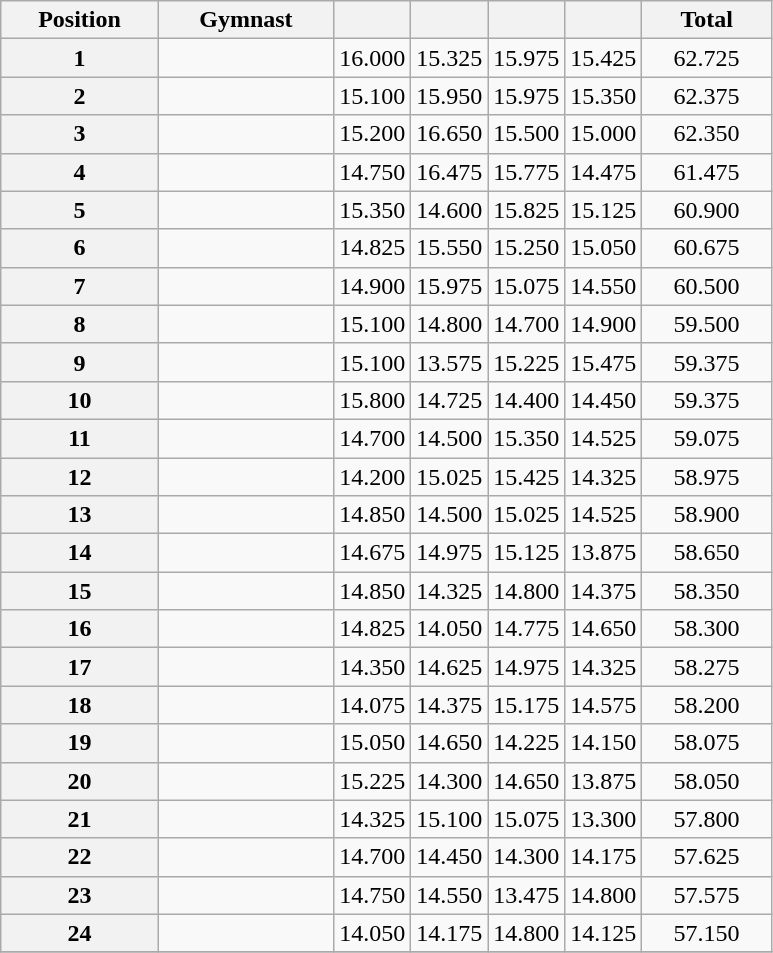<table class="wikitable sortable" style="text-align:center; ">
<tr>
<th>Position</th>
<th>Gymnast</th>
<th width="10%"></th>
<th width="10%"></th>
<th width="10%"></th>
<th width="10%"></th>
<th>Total</th>
</tr>
<tr>
<th>1</th>
<td align="left"></td>
<td>16.000</td>
<td>15.325</td>
<td>15.975</td>
<td>15.425</td>
<td>62.725</td>
</tr>
<tr>
<th>2</th>
<td align="left"></td>
<td>15.100</td>
<td>15.950</td>
<td>15.975</td>
<td>15.350</td>
<td>62.375</td>
</tr>
<tr>
<th>3</th>
<td align="left"></td>
<td>15.200</td>
<td>16.650</td>
<td>15.500</td>
<td>15.000</td>
<td>62.350</td>
</tr>
<tr>
<th>4</th>
<td align="left"></td>
<td>14.750</td>
<td>16.475</td>
<td>15.775</td>
<td>14.475</td>
<td>61.475</td>
</tr>
<tr>
<th>5</th>
<td align="left"></td>
<td>15.350</td>
<td>14.600</td>
<td>15.825</td>
<td>15.125</td>
<td>60.900</td>
</tr>
<tr>
<th>6</th>
<td align="left"></td>
<td>14.825</td>
<td>15.550</td>
<td>15.250</td>
<td>15.050</td>
<td>60.675</td>
</tr>
<tr>
<th>7</th>
<td align="left"></td>
<td>14.900</td>
<td>15.975</td>
<td>15.075</td>
<td>14.550</td>
<td>60.500</td>
</tr>
<tr>
<th>8</th>
<td align="left"></td>
<td>15.100</td>
<td>14.800</td>
<td>14.700</td>
<td>14.900</td>
<td>59.500</td>
</tr>
<tr>
<th>9</th>
<td align="left"></td>
<td>15.100</td>
<td>13.575</td>
<td>15.225</td>
<td>15.475</td>
<td>59.375</td>
</tr>
<tr>
<th>10</th>
<td align="left"></td>
<td>15.800</td>
<td>14.725</td>
<td>14.400</td>
<td>14.450</td>
<td>59.375</td>
</tr>
<tr>
<th>11</th>
<td align="left"></td>
<td>14.700</td>
<td>14.500</td>
<td>15.350</td>
<td>14.525</td>
<td>59.075</td>
</tr>
<tr>
<th>12</th>
<td align="left"></td>
<td>14.200</td>
<td>15.025</td>
<td>15.425</td>
<td>14.325</td>
<td>58.975</td>
</tr>
<tr>
<th>13</th>
<td align="left"></td>
<td>14.850</td>
<td>14.500</td>
<td>15.025</td>
<td>14.525</td>
<td>58.900</td>
</tr>
<tr>
<th>14</th>
<td align="left"></td>
<td>14.675</td>
<td>14.975</td>
<td>15.125</td>
<td>13.875</td>
<td>58.650</td>
</tr>
<tr>
<th>15</th>
<td align="left"></td>
<td>14.850</td>
<td>14.325</td>
<td>14.800</td>
<td>14.375</td>
<td>58.350</td>
</tr>
<tr>
<th>16</th>
<td align="left"></td>
<td>14.825</td>
<td>14.050</td>
<td>14.775</td>
<td>14.650</td>
<td>58.300</td>
</tr>
<tr>
<th>17</th>
<td align="left"></td>
<td>14.350</td>
<td>14.625</td>
<td>14.975</td>
<td>14.325</td>
<td>58.275</td>
</tr>
<tr>
<th>18</th>
<td align="left"></td>
<td>14.075</td>
<td>14.375</td>
<td>15.175</td>
<td>14.575</td>
<td>58.200</td>
</tr>
<tr>
<th>19</th>
<td align="left"></td>
<td>15.050</td>
<td>14.650</td>
<td>14.225</td>
<td>14.150</td>
<td>58.075</td>
</tr>
<tr>
<th>20</th>
<td align="left"></td>
<td>15.225</td>
<td>14.300</td>
<td>14.650</td>
<td>13.875</td>
<td>58.050</td>
</tr>
<tr>
<th>21</th>
<td align="left"></td>
<td>14.325</td>
<td>15.100</td>
<td>15.075</td>
<td>13.300</td>
<td>57.800</td>
</tr>
<tr>
<th>22</th>
<td align="left"></td>
<td>14.700</td>
<td>14.450</td>
<td>14.300</td>
<td>14.175</td>
<td>57.625</td>
</tr>
<tr>
<th>23</th>
<td align="left"></td>
<td>14.750</td>
<td>14.550</td>
<td>13.475</td>
<td>14.800</td>
<td>57.575</td>
</tr>
<tr>
<th>24</th>
<td align="left"></td>
<td>14.050</td>
<td>14.175</td>
<td>14.800</td>
<td>14.125</td>
<td>57.150</td>
</tr>
<tr>
</tr>
</table>
